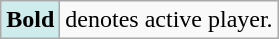<table class="wikitable" style="font-size:100%;">
<tr>
<th scope="row" style="background:#cfecec;"><strong>Bold</strong></th>
<td>denotes active player.<br></td>
</tr>
</table>
